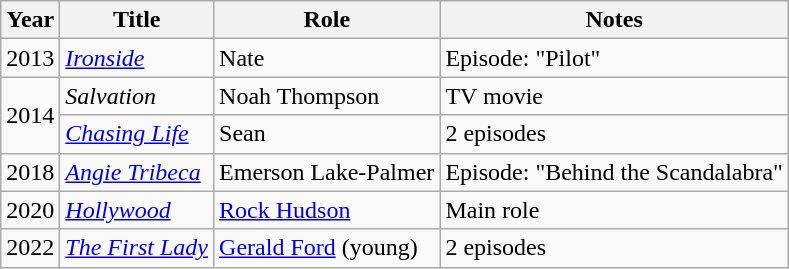<table class="wikitable sortable">
<tr>
<th>Year</th>
<th>Title</th>
<th>Role</th>
<th class="unsortable">Notes</th>
</tr>
<tr>
<td>2013</td>
<td><em><a href='#'>Ironside</a></em></td>
<td>Nate</td>
<td>Episode: "Pilot"</td>
</tr>
<tr>
<td rowspan="2">2014</td>
<td><em>Salvation</em></td>
<td>Noah Thompson</td>
<td>TV movie</td>
</tr>
<tr>
<td><em><a href='#'>Chasing Life</a></em></td>
<td>Sean</td>
<td>2 episodes</td>
</tr>
<tr>
<td>2018</td>
<td><em><a href='#'>Angie Tribeca</a></em></td>
<td>Emerson Lake-Palmer</td>
<td>Episode: "Behind the Scandalabra"</td>
</tr>
<tr>
<td>2020</td>
<td><em><a href='#'>Hollywood</a></em></td>
<td><a href='#'>Rock Hudson</a></td>
<td>Main role</td>
</tr>
<tr>
<td>2022</td>
<td><em><a href='#'>The First Lady</a></em></td>
<td><a href='#'>Gerald Ford</a> (young)</td>
<td>2 episodes</td>
</tr>
</table>
